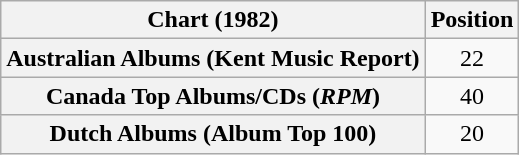<table class="wikitable sortable plainrowheaders" style="text-align:center">
<tr>
<th scope="col">Chart (1982)</th>
<th scope="col">Position</th>
</tr>
<tr>
<th scope="row">Australian Albums (Kent Music Report)</th>
<td>22</td>
</tr>
<tr>
<th scope="row">Canada Top Albums/CDs (<em>RPM</em>)</th>
<td>40</td>
</tr>
<tr>
<th scope="row">Dutch Albums (Album Top 100)</th>
<td>20</td>
</tr>
</table>
